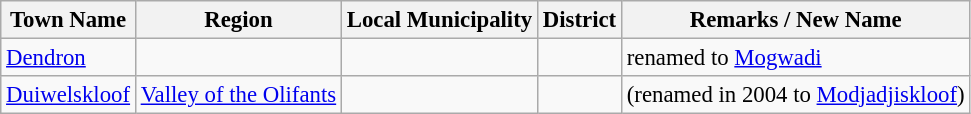<table class="wikitable sortable" style="font-size: 95%;">
<tr>
<th>Town Name</th>
<th>Region</th>
<th>Local Municipality</th>
<th>District</th>
<th>Remarks / New Name</th>
</tr>
<tr>
<td><a href='#'>Dendron</a></td>
<td></td>
<td></td>
<td></td>
<td>renamed to <a href='#'>Mogwadi</a></td>
</tr>
<tr>
<td><a href='#'>Duiwelskloof</a></td>
<td><a href='#'>Valley of the Olifants</a></td>
<td></td>
<td></td>
<td>(renamed in 2004 to <a href='#'>Modjadjiskloof</a>)</td>
</tr>
</table>
